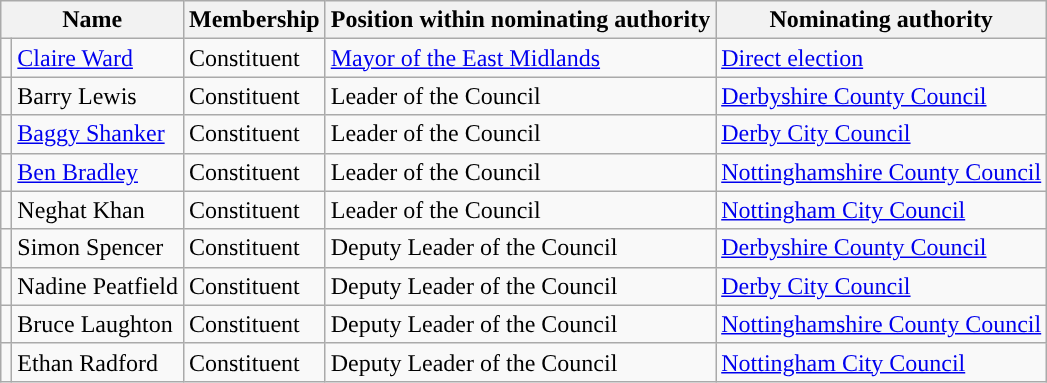<table class="wikitable sortable">
<tr>
<th colspan=2>Name</th>
<th>Membership</th>
<th>Position within nominating authority</th>
<th>Nominating authority</th>
</tr>
<tr>
<td style="background:"></td>
<td><a href='#'>Claire Ward</a></td>
<td>Constituent</td>
<td><a href='#'>Mayor of the East Midlands</a></td>
<td><a href='#'>Direct election</a></td>
</tr>
<tr>
<td style="background:"></td>
<td>Barry Lewis</td>
<td>Constituent</td>
<td>Leader of the Council</td>
<td><a href='#'>Derbyshire County Council</a></td>
</tr>
<tr>
<td style="background:"></td>
<td><a href='#'>Baggy Shanker</a></td>
<td>Constituent</td>
<td>Leader of the Council</td>
<td><a href='#'>Derby City Council</a></td>
</tr>
<tr>
<td style="background:"></td>
<td><a href='#'>Ben Bradley</a></td>
<td>Constituent</td>
<td>Leader of the Council</td>
<td><a href='#'>Nottinghamshire County Council</a></td>
</tr>
<tr>
<td style="background:"></td>
<td>Neghat Khan</td>
<td>Constituent</td>
<td>Leader of the Council</td>
<td><a href='#'>Nottingham City Council</a></td>
</tr>
<tr>
<td style="background:"></td>
<td>Simon Spencer</td>
<td>Constituent</td>
<td>Deputy Leader of the Council</td>
<td><a href='#'>Derbyshire County Council</a></td>
</tr>
<tr>
<td style="background:"></td>
<td>Nadine Peatfield</td>
<td>Constituent</td>
<td>Deputy Leader of the Council</td>
<td><a href='#'>Derby City Council</a></td>
</tr>
<tr>
<td style="background:"></td>
<td>Bruce Laughton</td>
<td>Constituent</td>
<td>Deputy Leader of the Council</td>
<td><a href='#'>Nottinghamshire County Council</a></td>
</tr>
<tr>
<td style="background:"></td>
<td>Ethan Radford</td>
<td>Constituent</td>
<td>Deputy Leader of the Council</td>
<td><a href='#'>Nottingham City Council</a></td>
</tr>
</table>
